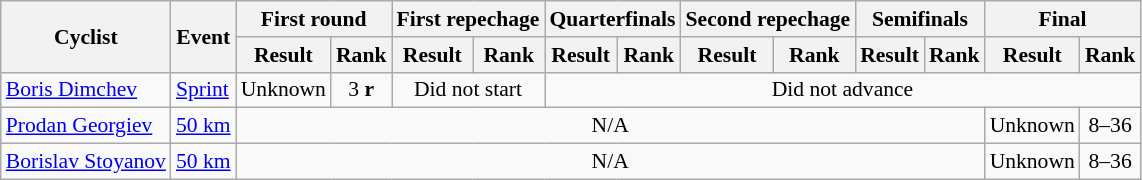<table class=wikitable style="font-size:90%">
<tr>
<th rowspan=2>Cyclist</th>
<th rowspan=2>Event</th>
<th colspan=2>First round</th>
<th colspan=2>First repechage</th>
<th colspan=2>Quarterfinals</th>
<th colspan=2>Second repechage</th>
<th colspan=2>Semifinals</th>
<th colspan=2>Final</th>
</tr>
<tr>
<th>Result</th>
<th>Rank</th>
<th>Result</th>
<th>Rank</th>
<th>Result</th>
<th>Rank</th>
<th>Result</th>
<th>Rank</th>
<th>Result</th>
<th>Rank</th>
<th>Result</th>
<th>Rank</th>
</tr>
<tr>
<td><a href='#'>Boris Dimchev</a></td>
<td><a href='#'>Sprint</a></td>
<td align=center>Unknown</td>
<td align=center>3 <strong>r</strong></td>
<td align=center colspan=2>Did not start</td>
<td align=center colspan=8>Did not advance</td>
</tr>
<tr>
<td><a href='#'>Prodan Georgiev</a></td>
<td><a href='#'>50 km</a></td>
<td align=center colspan=10>N/A</td>
<td align=center>Unknown</td>
<td align=center>8–36</td>
</tr>
<tr>
<td><a href='#'>Borislav Stoyanov</a></td>
<td><a href='#'>50 km</a></td>
<td align=center colspan=10>N/A</td>
<td align=center>Unknown</td>
<td align=center>8–36</td>
</tr>
</table>
